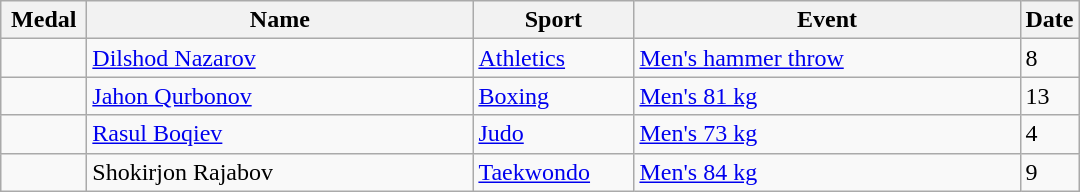<table class="wikitable sortable" style="font-size:100%">
<tr>
<th width="50">Medal</th>
<th width="250">Name</th>
<th width="100">Sport</th>
<th width="250">Event</th>
<th>Date</th>
</tr>
<tr>
<td></td>
<td><a href='#'>Dilshod Nazarov</a></td>
<td><a href='#'>Athletics</a></td>
<td><a href='#'>Men's hammer throw</a></td>
<td>8</td>
</tr>
<tr>
<td></td>
<td><a href='#'>Jahon Qurbonov</a></td>
<td><a href='#'>Boxing</a></td>
<td><a href='#'>Men's 81 kg</a></td>
<td>13</td>
</tr>
<tr>
<td></td>
<td><a href='#'>Rasul Boqiev</a></td>
<td><a href='#'>Judo</a></td>
<td><a href='#'>Men's 73 kg</a></td>
<td>4</td>
</tr>
<tr>
<td></td>
<td>Shokirjon Rajabov</td>
<td><a href='#'>Taekwondo</a></td>
<td><a href='#'>Men's 84 kg</a></td>
<td>9</td>
</tr>
</table>
